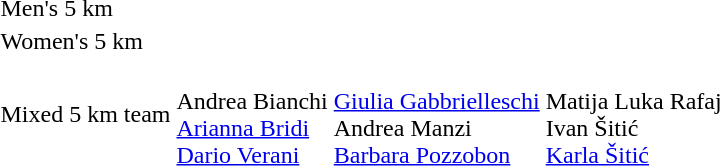<table>
<tr>
<td>Men's 5 km</td>
<td></td>
<td></td>
<td nowrap></td>
</tr>
<tr>
<td>Women's 5 km</td>
<td></td>
<td></td>
<td></td>
</tr>
<tr>
<td>Mixed 5 km team</td>
<td nowrap><br>Andrea Bianchi<br><a href='#'>Arianna Bridi</a><br><a href='#'>Dario Verani</a></td>
<td nowrap><br><a href='#'>Giulia Gabbrielleschi</a><br>Andrea Manzi<br><a href='#'>Barbara Pozzobon</a></td>
<td><br>Matija Luka Rafaj<br>Ivan Šitić<br><a href='#'>Karla Šitić</a></td>
</tr>
</table>
